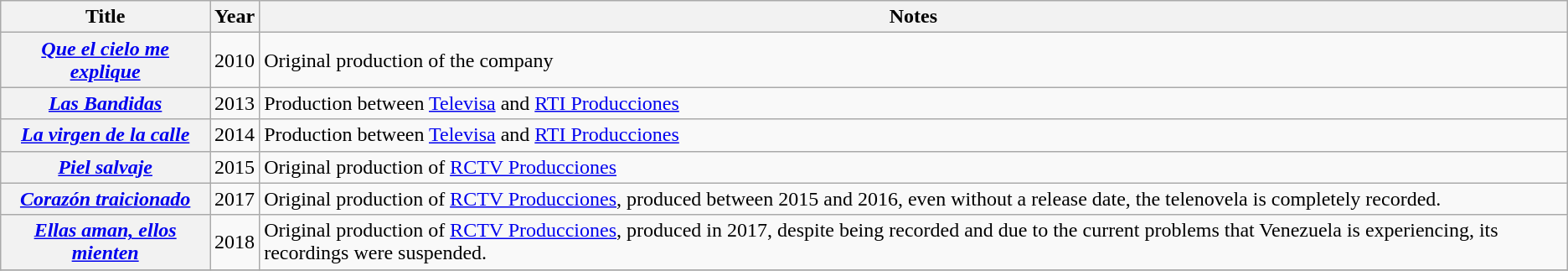<table class="wikitable plainrowheaders sortable">
<tr>
<th scope="col">Title</th>
<th scope="col">Year</th>
<th scope="col" class="unsortable">Notes</th>
</tr>
<tr>
<th scope=row><em><a href='#'>Que el cielo me explique</a></em></th>
<td>2010</td>
<td>Original production of the company</td>
</tr>
<tr>
<th scope=row><em><a href='#'>Las Bandidas</a></em></th>
<td>2013</td>
<td>Production between <a href='#'>Televisa</a> and <a href='#'>RTI Producciones</a></td>
</tr>
<tr>
<th scope=row><em><a href='#'>La virgen de la calle</a></em></th>
<td>2014</td>
<td>Production between <a href='#'>Televisa</a> and <a href='#'>RTI Producciones</a></td>
</tr>
<tr>
<th scope=row><em><a href='#'>Piel salvaje</a></em></th>
<td>2015</td>
<td>Original production of <a href='#'>RCTV Producciones</a></td>
</tr>
<tr>
<th scope=row><em><a href='#'>Corazón traicionado</a></em></th>
<td>2017</td>
<td>Original production of <a href='#'>RCTV Producciones</a>, produced between 2015 and 2016, even without a release date, the telenovela is completely recorded.</td>
</tr>
<tr>
<th scope=row><em><a href='#'>Ellas aman, ellos mienten</a></em></th>
<td>2018</td>
<td>Original production of <a href='#'>RCTV Producciones</a>, produced in 2017, despite being recorded and due to the current problems that Venezuela is experiencing, its recordings were suspended.</td>
</tr>
<tr>
</tr>
</table>
